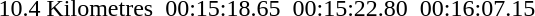<table>
<tr>
<td>10.4 Kilometres<br></td>
<td></td>
<td>00:15:18.65</td>
<td></td>
<td>00:15:22.80</td>
<td></td>
<td>00:16:07.15</td>
</tr>
<tr>
</tr>
</table>
